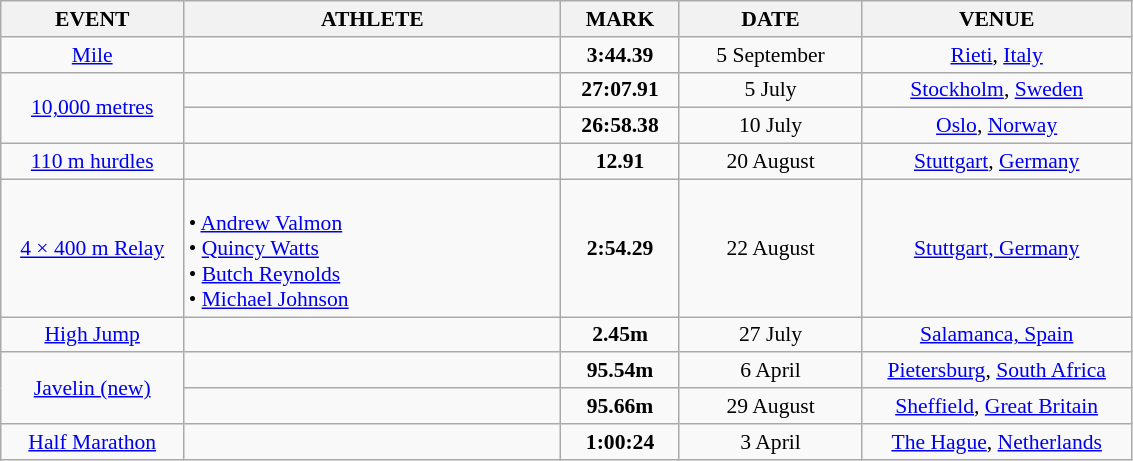<table class="wikitable" style="border-collapse: collapse; font-size: 90%;">
<tr>
<th align="center" style="width: 8em">EVENT</th>
<th align="center" style="width: 17em">ATHLETE</th>
<th align="center" style="width: 5em">MARK</th>
<th align="center" style="width: 8em">DATE</th>
<th align="center" style="width: 12em">VENUE</th>
</tr>
<tr>
<td align="center"><a href='#'>Mile</a></td>
<td></td>
<td align="center"><strong>3:44.39</strong></td>
<td align="center">5 September</td>
<td align="center"><a href='#'>Rieti</a>, <a href='#'>Italy</a></td>
</tr>
<tr>
<td rowspan="2" align="center"><a href='#'>10,000 metres</a></td>
<td></td>
<td align="center"><strong>27:07.91</strong></td>
<td align="center">5 July</td>
<td align="center"><a href='#'>Stockholm</a>, <a href='#'>Sweden</a></td>
</tr>
<tr>
<td></td>
<td align="center"><strong>26:58.38</strong></td>
<td align="center">10 July</td>
<td align="center"><a href='#'>Oslo</a>, <a href='#'>Norway</a></td>
</tr>
<tr>
<td align="center"><a href='#'>110 m hurdles</a></td>
<td></td>
<td align="center"><strong>12.91</strong></td>
<td align="center">20 August</td>
<td align="center"><a href='#'>Stuttgart</a>, <a href='#'>Germany</a></td>
</tr>
<tr>
<td align="center"><a href='#'>4 × 400 m Relay</a></td>
<td><strong></strong><br>• <a href='#'>Andrew Valmon</a><br>• <a href='#'>Quincy Watts</a><br>• <a href='#'>Butch Reynolds</a><br>• <a href='#'>Michael Johnson</a></td>
<td align="center"><strong>2:54.29</strong></td>
<td align="center">22 August</td>
<td align="center"><a href='#'>Stuttgart, Germany</a></td>
</tr>
<tr>
<td align="center"><a href='#'>High Jump</a></td>
<td></td>
<td align="center"><strong>2.45m</strong></td>
<td align="center">27 July</td>
<td align="center"><a href='#'>Salamanca, Spain</a></td>
</tr>
<tr>
<td rowspan=2 align="center"><a href='#'>Javelin (new)</a></td>
<td></td>
<td align="center"><strong>95.54m</strong></td>
<td align="center">6 April</td>
<td align="center"><a href='#'>Pietersburg</a>, <a href='#'>South Africa</a></td>
</tr>
<tr>
<td></td>
<td align="center"><strong>95.66m</strong></td>
<td align="center">29 August</td>
<td align="center"><a href='#'>Sheffield</a>, <a href='#'>Great Britain</a></td>
</tr>
<tr>
<td align="center"><a href='#'>Half Marathon</a></td>
<td></td>
<td align="center"><strong>1:00:24</strong></td>
<td align="center">3 April</td>
<td align="center"><a href='#'>The Hague</a>, <a href='#'>Netherlands</a></td>
</tr>
</table>
